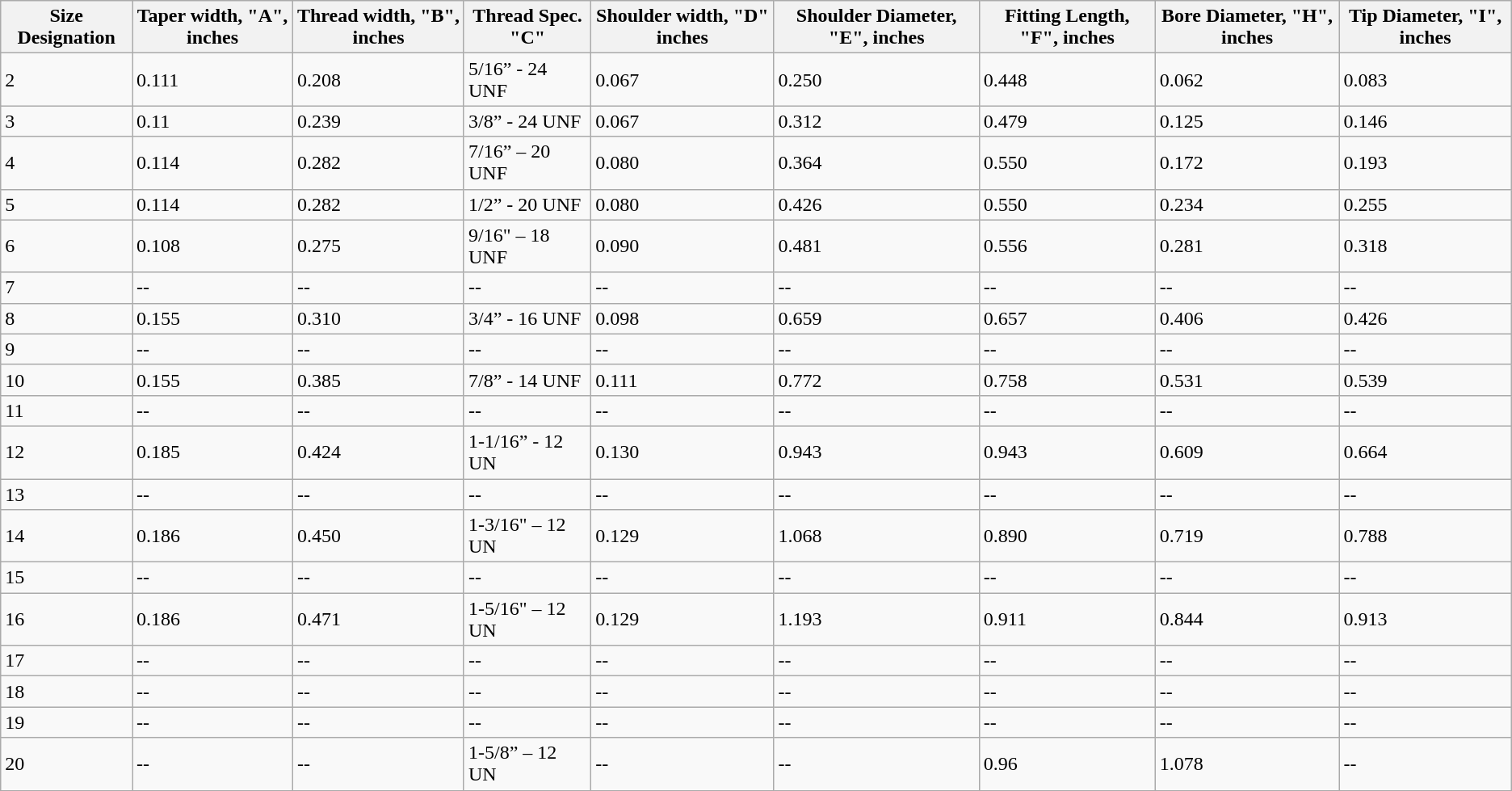<table class="wikitable">
<tr>
<th>Size Designation</th>
<th>Taper width, "A", inches</th>
<th>Thread width, "B", inches</th>
<th>Thread Spec. "C"</th>
<th>Shoulder width, "D" inches</th>
<th>Shoulder Diameter, "E", inches</th>
<th>Fitting Length, "F", inches</th>
<th>Bore Diameter, "H", inches</th>
<th>Tip Diameter, "I", inches</th>
</tr>
<tr>
<td>2</td>
<td>0.111</td>
<td>0.208</td>
<td>5/16” - 24 UNF</td>
<td>0.067</td>
<td>0.250</td>
<td>0.448</td>
<td>0.062</td>
<td>0.083</td>
</tr>
<tr>
<td>3</td>
<td>0.11</td>
<td>0.239</td>
<td>3/8” - 24 UNF</td>
<td>0.067</td>
<td>0.312</td>
<td>0.479</td>
<td>0.125</td>
<td>0.146</td>
</tr>
<tr>
<td>4</td>
<td>0.114</td>
<td>0.282</td>
<td>7/16” – 20 UNF</td>
<td>0.080</td>
<td>0.364</td>
<td>0.550</td>
<td>0.172</td>
<td>0.193</td>
</tr>
<tr>
<td>5</td>
<td>0.114</td>
<td>0.282</td>
<td>1/2” - 20 UNF</td>
<td>0.080</td>
<td>0.426</td>
<td>0.550</td>
<td>0.234</td>
<td>0.255</td>
</tr>
<tr>
<td>6</td>
<td>0.108</td>
<td>0.275</td>
<td>9/16" – 18 UNF</td>
<td>0.090</td>
<td>0.481</td>
<td>0.556</td>
<td>0.281</td>
<td>0.318</td>
</tr>
<tr>
<td>7</td>
<td>--</td>
<td>--</td>
<td>--</td>
<td>--</td>
<td>--</td>
<td>--</td>
<td>--</td>
<td>--</td>
</tr>
<tr>
<td>8</td>
<td>0.155</td>
<td>0.310</td>
<td>3/4” - 16 UNF</td>
<td>0.098</td>
<td>0.659</td>
<td>0.657</td>
<td>0.406</td>
<td>0.426</td>
</tr>
<tr>
<td>9</td>
<td>--</td>
<td>--</td>
<td>--</td>
<td>--</td>
<td>--</td>
<td>--</td>
<td>--</td>
<td>--</td>
</tr>
<tr>
<td>10</td>
<td>0.155</td>
<td>0.385</td>
<td>7/8” - 14 UNF</td>
<td>0.111</td>
<td>0.772</td>
<td>0.758</td>
<td>0.531</td>
<td>0.539</td>
</tr>
<tr>
<td>11</td>
<td>--</td>
<td>--</td>
<td>--</td>
<td>--</td>
<td>--</td>
<td>--</td>
<td>--</td>
<td>--</td>
</tr>
<tr>
<td>12</td>
<td>0.185</td>
<td>0.424</td>
<td>1-1/16” - 12 UN</td>
<td>0.130</td>
<td>0.943</td>
<td>0.943</td>
<td>0.609</td>
<td>0.664</td>
</tr>
<tr>
<td>13</td>
<td>--</td>
<td>--</td>
<td>--</td>
<td>--</td>
<td>--</td>
<td>--</td>
<td>--</td>
<td>--</td>
</tr>
<tr>
<td>14</td>
<td>0.186</td>
<td>0.450</td>
<td>1-3/16" – 12 UN</td>
<td>0.129</td>
<td>1.068</td>
<td>0.890</td>
<td>0.719</td>
<td>0.788</td>
</tr>
<tr>
<td>15</td>
<td>--</td>
<td>--</td>
<td>--</td>
<td>--</td>
<td>--</td>
<td>--</td>
<td>--</td>
<td>--</td>
</tr>
<tr>
<td>16</td>
<td>0.186</td>
<td>0.471</td>
<td>1-5/16" – 12 UN</td>
<td>0.129</td>
<td>1.193</td>
<td>0.911</td>
<td>0.844</td>
<td>0.913</td>
</tr>
<tr>
<td>17</td>
<td>--</td>
<td>--</td>
<td>--</td>
<td>--</td>
<td>--</td>
<td>--</td>
<td>--</td>
<td>--</td>
</tr>
<tr>
<td>18</td>
<td>--</td>
<td>--</td>
<td>--</td>
<td>--</td>
<td>--</td>
<td>--</td>
<td>--</td>
<td>--</td>
</tr>
<tr>
<td>19</td>
<td>--</td>
<td>--</td>
<td>--</td>
<td>--</td>
<td>--</td>
<td>--</td>
<td>--</td>
<td>--</td>
</tr>
<tr>
<td>20</td>
<td>--</td>
<td>--</td>
<td>1-5/8” – 12 UN</td>
<td>--</td>
<td>--</td>
<td>0.96</td>
<td>1.078</td>
<td>--</td>
</tr>
<tr>
</tr>
</table>
